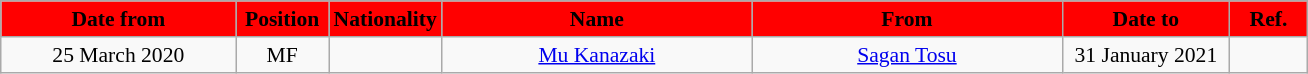<table class="wikitable" style="text-align:center; font-size:90%; ">
<tr>
<th style="background:#FF0000; color:#000000; width:150px;">Date from</th>
<th style="background:#FF0000; color:#000000; width:55px;">Position</th>
<th style="background:#FF0000; color:#000000; width:55px;">Nationality</th>
<th style="background:#FF0000; color:#000000; width:200px;">Name</th>
<th style="background:#FF0000; color:#000000; width:200px;">From</th>
<th style="background:#FF0000; color:#000000; width:105px;">Date to</th>
<th style="background:#FF0000; color:#000000; width:45px;">Ref.</th>
</tr>
<tr>
<td>25 March 2020</td>
<td>MF</td>
<td></td>
<td><a href='#'>Mu Kanazaki</a></td>
<td><a href='#'>Sagan Tosu</a></td>
<td>31 January 2021</td>
<td></td>
</tr>
</table>
